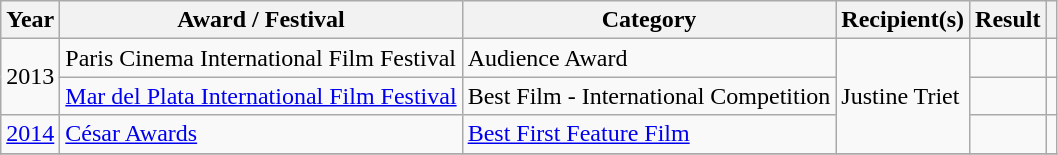<table class="wikitable sortable">
<tr>
<th>Year</th>
<th>Award / Festival</th>
<th>Category</th>
<th>Recipient(s)</th>
<th>Result</th>
<th></th>
</tr>
<tr>
<td rowspan=2>2013</td>
<td>Paris Cinema International Film Festival</td>
<td>Audience Award</td>
<td rowspan=3>Justine Triet</td>
<td></td>
<td></td>
</tr>
<tr>
<td><a href='#'>Mar del Plata International Film Festival</a></td>
<td>Best Film - International Competition</td>
<td></td>
<td></td>
</tr>
<tr>
<td><a href='#'>2014</a></td>
<td><a href='#'>César Awards</a></td>
<td><a href='#'>Best First Feature Film</a></td>
<td></td>
<td></td>
</tr>
<tr>
</tr>
</table>
